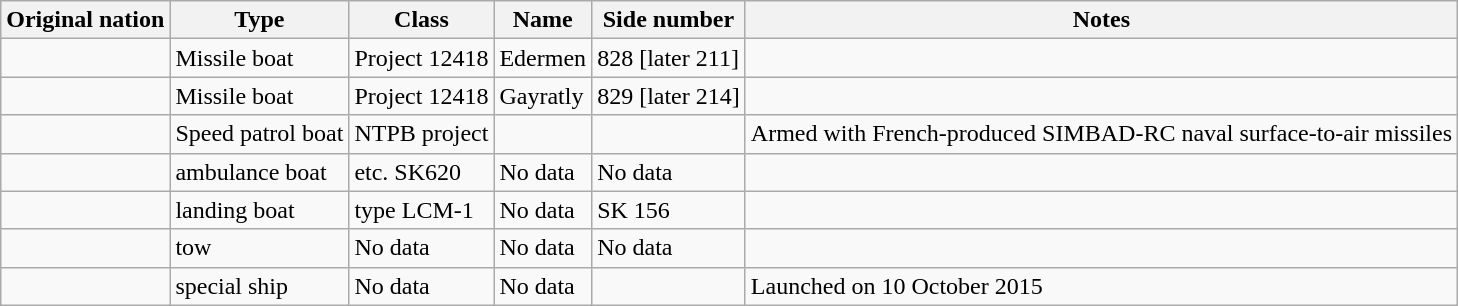<table class="wikitable" border="1">
<tr>
<th>Original nation</th>
<th>Type</th>
<th>Class</th>
<th>Name</th>
<th>Side number</th>
<th>Notes</th>
</tr>
<tr>
<td></td>
<td>Missile boat</td>
<td>Project 12418</td>
<td>Edermen</td>
<td>828 [later 211]</td>
<td></td>
</tr>
<tr>
<td></td>
<td>Missile boat</td>
<td>Project 12418</td>
<td>Gayratly</td>
<td>829 [later 214]</td>
<td></td>
</tr>
<tr>
<td><br></td>
<td>Speed patrol boat</td>
<td>NTPB project</td>
<td></td>
<td></td>
<td>Armed with French-produced SIMBAD-RC naval surface-to-air missiles</td>
</tr>
<tr>
<td></td>
<td>ambulance boat</td>
<td>etc. SK620</td>
<td>No data</td>
<td>No data</td>
<td></td>
</tr>
<tr>
<td></td>
<td>landing boat</td>
<td>type LCM-1</td>
<td>No data</td>
<td>SK 156</td>
<td></td>
</tr>
<tr>
<td></td>
<td>tow</td>
<td>No data</td>
<td>No data</td>
<td>No data</td>
<td></td>
</tr>
<tr>
<td></td>
<td>special ship</td>
<td>No data</td>
<td>No data</td>
<td></td>
<td>Launched on 10 October 2015</td>
</tr>
</table>
